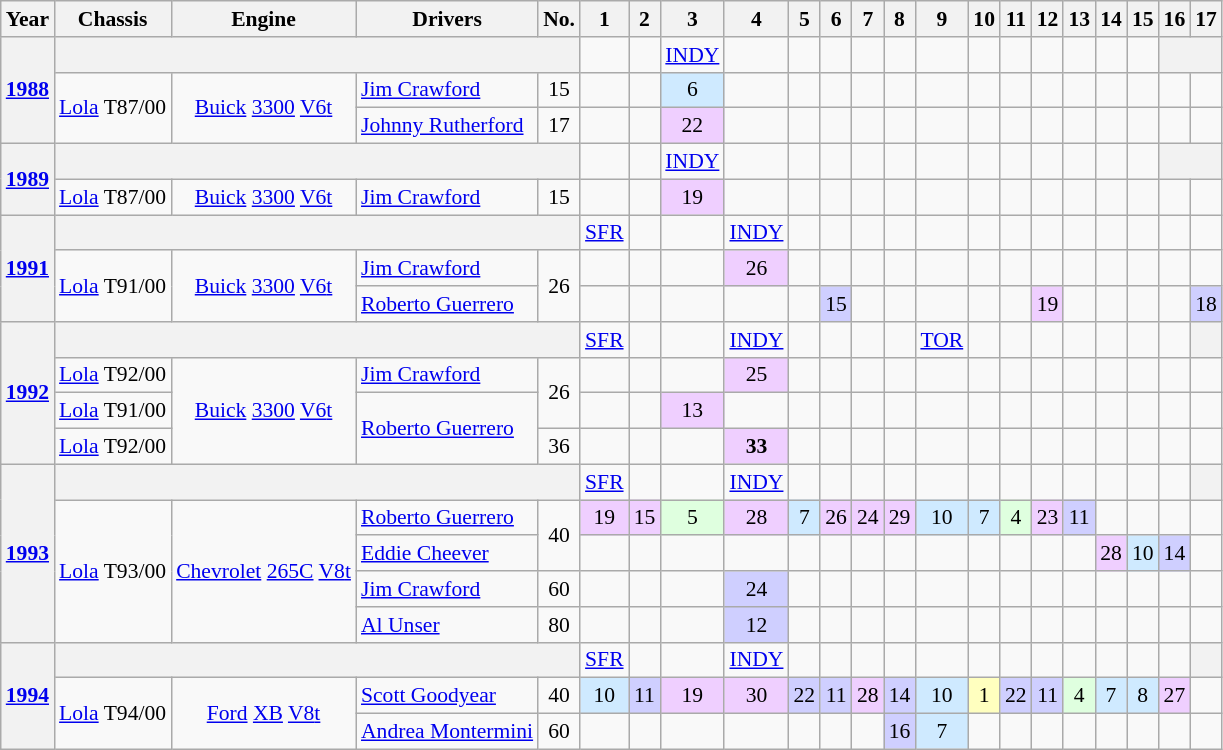<table class="wikitable" style="text-align:center; font-size:90%">
<tr>
<th>Year</th>
<th>Chassis</th>
<th>Engine</th>
<th>Drivers</th>
<th>No.</th>
<th>1</th>
<th>2</th>
<th>3</th>
<th>4</th>
<th>5</th>
<th>6</th>
<th>7</th>
<th>8</th>
<th>9</th>
<th>10</th>
<th>11</th>
<th>12</th>
<th>13</th>
<th>14</th>
<th>15</th>
<th>16</th>
<th>17</th>
</tr>
<tr>
<th rowspan=3><a href='#'>1988</a></th>
<th colspan=4></th>
<td></td>
<td></td>
<td><a href='#'>INDY</a></td>
<td></td>
<td></td>
<td></td>
<td></td>
<td></td>
<td></td>
<td></td>
<td></td>
<td></td>
<td></td>
<td></td>
<td></td>
<th colspan=2></th>
</tr>
<tr>
<td rowspan=2><a href='#'>Lola</a> T87/00</td>
<td rowspan=2><a href='#'>Buick</a> <a href='#'>3300</a> <a href='#'>V6</a><a href='#'>t</a></td>
<td align="left"> <a href='#'>Jim Crawford</a></td>
<td>15</td>
<td></td>
<td></td>
<td style="background:#CFEAFF;">6</td>
<td></td>
<td></td>
<td></td>
<td></td>
<td></td>
<td></td>
<td></td>
<td></td>
<td></td>
<td></td>
<td></td>
<td></td>
<td></td>
<td></td>
</tr>
<tr>
<td align="left"> <a href='#'>Johnny Rutherford</a></td>
<td>17</td>
<td></td>
<td></td>
<td style="background:#EFCFFF;">22</td>
<td></td>
<td></td>
<td></td>
<td></td>
<td></td>
<td></td>
<td></td>
<td></td>
<td></td>
<td></td>
<td></td>
<td></td>
<td></td>
<td></td>
</tr>
<tr>
<th rowspan=2><a href='#'>1989</a></th>
<th colspan=4></th>
<td></td>
<td></td>
<td><a href='#'>INDY</a></td>
<td></td>
<td></td>
<td></td>
<td></td>
<td></td>
<td></td>
<td></td>
<td></td>
<td></td>
<td></td>
<td></td>
<td></td>
<th colspan=2></th>
</tr>
<tr>
<td><a href='#'>Lola</a> T87/00</td>
<td><a href='#'>Buick</a> <a href='#'>3300</a> <a href='#'>V6</a><a href='#'>t</a></td>
<td align="left"> <a href='#'>Jim Crawford</a></td>
<td>15</td>
<td></td>
<td></td>
<td style="background:#EFCFFF;">19</td>
<td></td>
<td></td>
<td></td>
<td></td>
<td></td>
<td></td>
<td></td>
<td></td>
<td></td>
<td></td>
<td></td>
<td></td>
<td></td>
<td></td>
</tr>
<tr>
<th rowspan=3><a href='#'>1991</a></th>
<th colspan=4></th>
<td><a href='#'>SFR</a></td>
<td></td>
<td></td>
<td><a href='#'>INDY</a></td>
<td></td>
<td></td>
<td></td>
<td></td>
<td></td>
<td></td>
<td></td>
<td></td>
<td></td>
<td></td>
<td></td>
<td></td>
<td></td>
</tr>
<tr>
<td rowspan=2><a href='#'>Lola</a> T91/00</td>
<td rowspan=2><a href='#'>Buick</a> <a href='#'>3300</a> <a href='#'>V6</a><a href='#'>t</a></td>
<td align="left"> <a href='#'>Jim Crawford</a></td>
<td rowspan=2>26</td>
<td></td>
<td></td>
<td></td>
<td style="background:#EFCFFF;">26</td>
<td></td>
<td></td>
<td></td>
<td></td>
<td></td>
<td></td>
<td></td>
<td></td>
<td></td>
<td></td>
<td></td>
<td></td>
<td></td>
</tr>
<tr>
<td align="left"> <a href='#'>Roberto Guerrero</a></td>
<td></td>
<td></td>
<td></td>
<td></td>
<td></td>
<td style="background:#CFCFFF;">15</td>
<td></td>
<td></td>
<td></td>
<td></td>
<td></td>
<td style="background:#EFCFFF;">19</td>
<td></td>
<td></td>
<td></td>
<td></td>
<td style="background:#CFCFFF;">18</td>
</tr>
<tr>
<th rowspan=4><a href='#'>1992</a></th>
<th colspan=4></th>
<td><a href='#'>SFR</a></td>
<td></td>
<td></td>
<td><a href='#'>INDY</a></td>
<td></td>
<td></td>
<td></td>
<td></td>
<td><a href='#'>TOR</a></td>
<td></td>
<td></td>
<td></td>
<td></td>
<td></td>
<td></td>
<td></td>
<th></th>
</tr>
<tr>
<td><a href='#'>Lola</a> T92/00</td>
<td rowspan=3><a href='#'>Buick</a> <a href='#'>3300</a> <a href='#'>V6</a><a href='#'>t</a></td>
<td align="left"> <a href='#'>Jim Crawford</a></td>
<td rowspan=2>26</td>
<td></td>
<td></td>
<td></td>
<td style="background:#efcfff;">25</td>
<td></td>
<td></td>
<td></td>
<td></td>
<td></td>
<td></td>
<td></td>
<td></td>
<td></td>
<td></td>
<td></td>
<td></td>
<td></td>
</tr>
<tr>
<td><a href='#'>Lola</a> T91/00</td>
<td rowspan=2 align="left"> <a href='#'>Roberto Guerrero</a></td>
<td></td>
<td></td>
<td style="background:#efcfff;">13</td>
<td></td>
<td></td>
<td></td>
<td></td>
<td></td>
<td></td>
<td></td>
<td></td>
<td></td>
<td></td>
<td></td>
<td></td>
<td></td>
<td></td>
</tr>
<tr>
<td><a href='#'>Lola</a> T92/00</td>
<td>36</td>
<td></td>
<td></td>
<td></td>
<td style="background:#efcfff;"><strong>33</strong></td>
<td></td>
<td></td>
<td></td>
<td></td>
<td></td>
<td></td>
<td></td>
<td></td>
<td></td>
<td></td>
<td></td>
<td></td>
<td></td>
</tr>
<tr>
<th rowspan=5><a href='#'>1993</a></th>
<th colspan=4></th>
<td><a href='#'>SFR</a></td>
<td></td>
<td></td>
<td><a href='#'>INDY</a></td>
<td></td>
<td></td>
<td></td>
<td></td>
<td></td>
<td></td>
<td></td>
<td></td>
<td></td>
<td></td>
<td></td>
<td></td>
<th></th>
</tr>
<tr>
<td rowspan=4><a href='#'>Lola</a> T93/00</td>
<td rowspan=4><a href='#'>Chevrolet</a> <a href='#'>265C</a> <a href='#'>V8</a><a href='#'>t</a></td>
<td align="left"> <a href='#'>Roberto Guerrero</a></td>
<td rowspan=2>40</td>
<td style="background:#efcfff;">19</td>
<td style="background:#efcfff;">15</td>
<td style="background:#dfffdf;">5</td>
<td style="background:#efcfff;">28</td>
<td style="background:#CFEAFF;">7</td>
<td style="background:#efcfff;">26</td>
<td style="background:#efcfff;">24</td>
<td style="background:#efcfff;">29</td>
<td style="background:#CFEAFF;">10</td>
<td style="background:#CFEAFF;">7</td>
<td style="background:#dfffdf;">4</td>
<td style="background:#efcfff;">23</td>
<td style="background:#cfcfff;">11</td>
<td></td>
<td></td>
<td></td>
<td></td>
</tr>
<tr>
<td align="left"> <a href='#'>Eddie Cheever</a></td>
<td></td>
<td></td>
<td></td>
<td></td>
<td></td>
<td></td>
<td></td>
<td></td>
<td></td>
<td></td>
<td></td>
<td></td>
<td></td>
<td style="background:#efcfff;">28</td>
<td style="background:#CFEAFF;">10</td>
<td style="background:#cfcfff;">14</td>
<td></td>
</tr>
<tr>
<td align="left"> <a href='#'>Jim Crawford</a></td>
<td>60</td>
<td></td>
<td></td>
<td></td>
<td style="background:#cfcfff;">24</td>
<td></td>
<td></td>
<td></td>
<td></td>
<td></td>
<td></td>
<td></td>
<td></td>
<td></td>
<td></td>
<td></td>
<td></td>
<td></td>
</tr>
<tr>
<td align="left"> <a href='#'>Al Unser</a></td>
<td>80</td>
<td></td>
<td></td>
<td></td>
<td style="background:#cfcfff;">12</td>
<td></td>
<td></td>
<td></td>
<td></td>
<td></td>
<td></td>
<td></td>
<td></td>
<td></td>
<td></td>
<td></td>
<td></td>
<td></td>
</tr>
<tr>
<th rowspan=3><a href='#'>1994</a></th>
<th colspan=4></th>
<td><a href='#'>SFR</a></td>
<td></td>
<td></td>
<td><a href='#'>INDY</a></td>
<td></td>
<td></td>
<td></td>
<td></td>
<td></td>
<td></td>
<td></td>
<td></td>
<td></td>
<td></td>
<td></td>
<td></td>
<th></th>
</tr>
<tr>
<td rowspan=2><a href='#'>Lola</a> T94/00</td>
<td rowspan=2><a href='#'>Ford</a> <a href='#'>XB</a> <a href='#'>V8</a><a href='#'>t</a></td>
<td align="left"> <a href='#'>Scott Goodyear</a></td>
<td>40</td>
<td style="background:#CFEAFF;">10</td>
<td style="background:#cfcfff;">11</td>
<td style="background:#efcfff;">19</td>
<td style="background:#efcfff;">30</td>
<td style="background:#cfcfff;">22</td>
<td style="background:#cfcfff;">11</td>
<td style="background:#efcfff;">28</td>
<td style="background:#cfcfff;">14</td>
<td style="background:#CFEAFF;">10</td>
<td style="background:#ffffbf;">1</td>
<td style="background:#cfcfff;">22</td>
<td style="background:#cfcfff;">11</td>
<td style="background:#dfffdf;">4</td>
<td style="background:#CFEAFF;">7</td>
<td style="background:#CFEAFF;">8</td>
<td style="background:#efcfff;">27</td>
<td></td>
</tr>
<tr>
<td align="left"> <a href='#'>Andrea Montermini</a></td>
<td>60</td>
<td></td>
<td></td>
<td></td>
<td></td>
<td></td>
<td></td>
<td></td>
<td style="background:#cfcfff;">16</td>
<td style="background:#CFEAFF;">7</td>
<td></td>
<td></td>
<td></td>
<td></td>
<td></td>
<td></td>
<td></td>
<td></td>
</tr>
</table>
